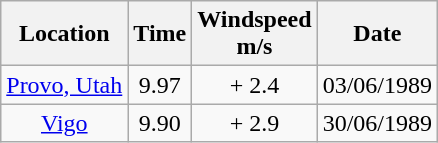<table class="wikitable" style= "text-align: center">
<tr>
<th>Location</th>
<th>Time</th>
<th>Windspeed<br>m/s</th>
<th>Date</th>
</tr>
<tr>
<td><a href='#'>Provo, Utah</a></td>
<td>9.97</td>
<td>+ 2.4</td>
<td>03/06/1989</td>
</tr>
<tr>
<td><a href='#'>Vigo</a></td>
<td>9.90</td>
<td>+ 2.9</td>
<td>30/06/1989</td>
</tr>
</table>
